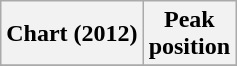<table class="wikitable plainrowheaders">
<tr>
<th scope="col">Chart (2012)</th>
<th scope="col">Peak<br>position</th>
</tr>
<tr>
</tr>
</table>
